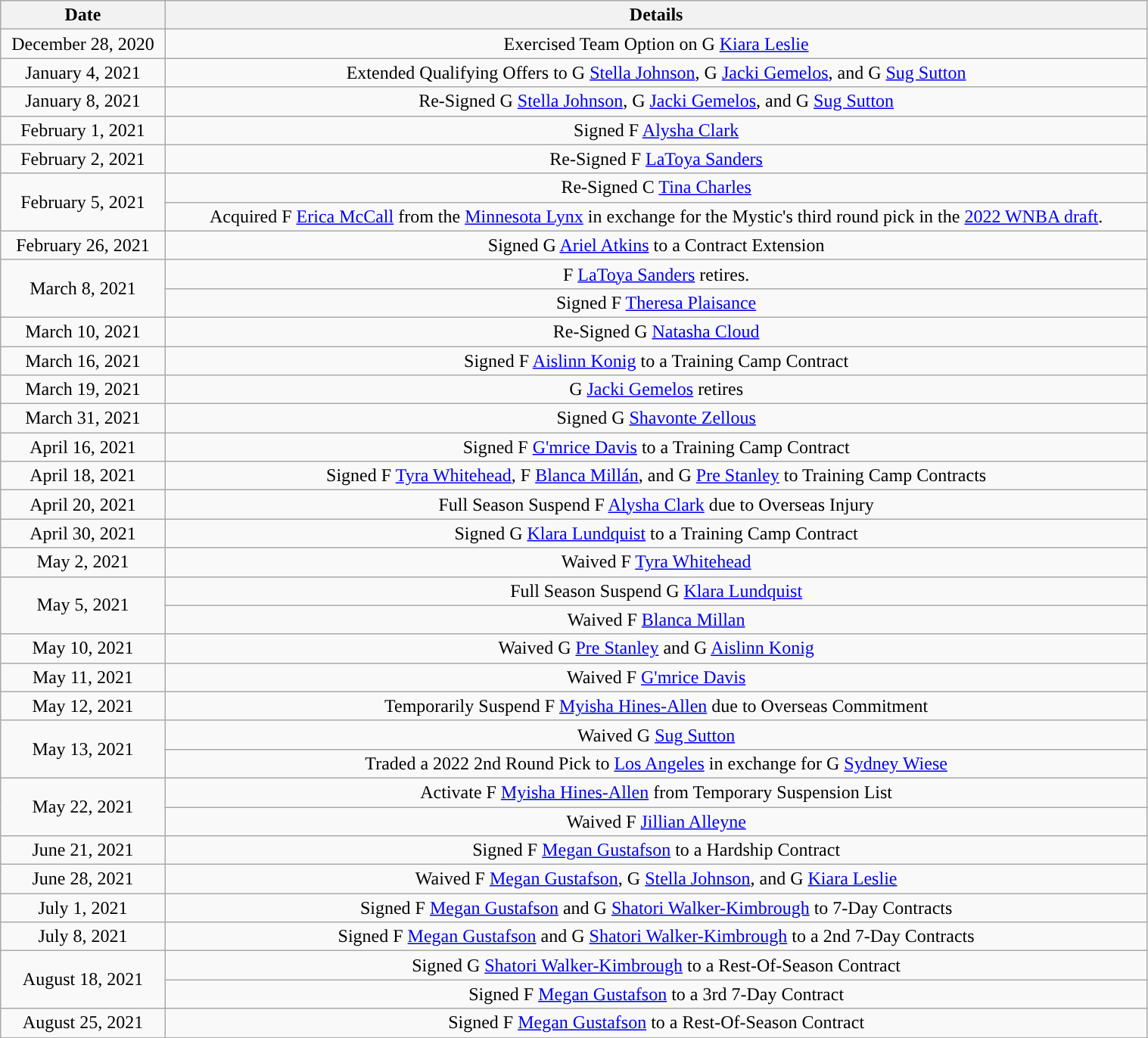<table class="wikitable" style="width:80%; text-align: center;">
<tr>
<th>Date</th>
<th>Details</th>
</tr>
<tr>
<td>December 28, 2020</td>
<td>Exercised Team Option on G <a href='#'>Kiara Leslie</a></td>
</tr>
<tr>
<td>January 4, 2021</td>
<td>Extended Qualifying Offers to G <a href='#'>Stella Johnson</a>, G <a href='#'>Jacki Gemelos</a>, and G <a href='#'>Sug Sutton</a></td>
</tr>
<tr>
<td>January 8, 2021</td>
<td>Re-Signed G <a href='#'>Stella Johnson</a>, G <a href='#'>Jacki Gemelos</a>, and G <a href='#'>Sug Sutton</a></td>
</tr>
<tr>
<td>February 1, 2021</td>
<td>Signed F <a href='#'>Alysha Clark</a></td>
</tr>
<tr>
<td>February 2, 2021</td>
<td>Re-Signed F <a href='#'>LaToya Sanders</a></td>
</tr>
<tr>
<td rowspan=2>February 5, 2021</td>
<td>Re-Signed C <a href='#'>Tina Charles</a></td>
</tr>
<tr>
<td>Acquired F <a href='#'>Erica McCall</a> from the <a href='#'>Minnesota Lynx</a> in exchange for the Mystic's third round pick in the <a href='#'>2022 WNBA draft</a>.</td>
</tr>
<tr>
<td>February 26, 2021</td>
<td>Signed G <a href='#'>Ariel Atkins</a> to a Contract Extension</td>
</tr>
<tr>
<td rowspan=2>March 8, 2021</td>
<td>F <a href='#'>LaToya Sanders</a> retires.</td>
</tr>
<tr>
<td>Signed F <a href='#'>Theresa Plaisance</a></td>
</tr>
<tr>
<td>March 10, 2021</td>
<td>Re-Signed G <a href='#'>Natasha Cloud</a></td>
</tr>
<tr>
<td>March 16, 2021</td>
<td>Signed F <a href='#'>Aislinn Konig</a> to a Training Camp Contract</td>
</tr>
<tr>
<td>March 19, 2021</td>
<td>G <a href='#'>Jacki Gemelos</a> retires</td>
</tr>
<tr>
<td>March 31, 2021</td>
<td>Signed G <a href='#'>Shavonte Zellous</a></td>
</tr>
<tr>
<td>April 16, 2021</td>
<td>Signed F <a href='#'>G'mrice Davis</a> to a Training Camp Contract</td>
</tr>
<tr>
<td>April 18, 2021</td>
<td>Signed F <a href='#'>Tyra Whitehead</a>, F <a href='#'>Blanca Millán</a>, and G <a href='#'>Pre Stanley</a> to Training Camp Contracts</td>
</tr>
<tr>
<td>April 20, 2021</td>
<td>Full Season Suspend F <a href='#'>Alysha Clark</a> due to Overseas Injury</td>
</tr>
<tr>
<td>April 30, 2021</td>
<td>Signed G <a href='#'>Klara Lundquist</a> to a Training Camp Contract</td>
</tr>
<tr>
<td>May 2, 2021</td>
<td>Waived F <a href='#'>Tyra Whitehead</a></td>
</tr>
<tr>
<td rowspan=2>May 5, 2021</td>
<td>Full Season Suspend G <a href='#'>Klara Lundquist</a></td>
</tr>
<tr>
<td>Waived F <a href='#'>Blanca Millan</a></td>
</tr>
<tr>
<td>May 10, 2021</td>
<td>Waived G <a href='#'>Pre Stanley</a> and G <a href='#'>Aislinn Konig</a></td>
</tr>
<tr>
<td>May 11, 2021</td>
<td>Waived F <a href='#'>G'mrice Davis</a></td>
</tr>
<tr>
<td>May 12, 2021</td>
<td>Temporarily Suspend F <a href='#'>Myisha Hines-Allen</a> due to Overseas Commitment</td>
</tr>
<tr>
<td rowspan=2>May 13, 2021</td>
<td>Waived G <a href='#'>Sug Sutton</a></td>
</tr>
<tr>
<td>Traded a 2022 2nd Round Pick to <a href='#'>Los Angeles</a> in exchange for G <a href='#'>Sydney Wiese</a></td>
</tr>
<tr>
<td rowspan=2>May 22, 2021</td>
<td>Activate F <a href='#'>Myisha Hines-Allen</a> from Temporary Suspension List</td>
</tr>
<tr>
<td>Waived F <a href='#'>Jillian Alleyne</a></td>
</tr>
<tr>
<td>June 21, 2021</td>
<td>Signed F <a href='#'>Megan Gustafson</a> to a Hardship Contract</td>
</tr>
<tr>
<td>June 28, 2021</td>
<td>Waived F <a href='#'>Megan Gustafson</a>, G <a href='#'>Stella Johnson</a>, and G <a href='#'>Kiara Leslie</a></td>
</tr>
<tr>
<td>July 1, 2021</td>
<td>Signed F <a href='#'>Megan Gustafson</a> and G <a href='#'>Shatori Walker-Kimbrough</a> to 7-Day Contracts</td>
</tr>
<tr>
<td>July 8, 2021</td>
<td>Signed F <a href='#'>Megan Gustafson</a> and G <a href='#'>Shatori Walker-Kimbrough</a> to a 2nd 7-Day Contracts</td>
</tr>
<tr>
<td rowspan=2>August 18, 2021</td>
<td>Signed  G <a href='#'>Shatori Walker-Kimbrough</a> to a Rest-Of-Season Contract</td>
</tr>
<tr>
<td>Signed F <a href='#'>Megan Gustafson</a> to a 3rd 7-Day Contract</td>
</tr>
<tr>
<td>August 25, 2021</td>
<td>Signed F <a href='#'>Megan Gustafson</a> to a Rest-Of-Season Contract</td>
</tr>
</table>
